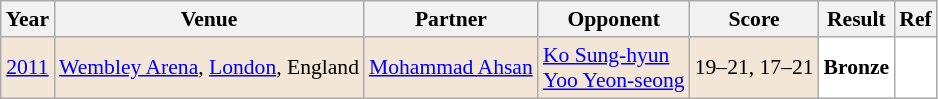<table class="sortable wikitable" style="font-size: 90%">
<tr>
<th>Year</th>
<th>Venue</th>
<th>Partner</th>
<th>Opponent</th>
<th>Score</th>
<th>Result</th>
<th>Ref</th>
</tr>
<tr style="background:#F3E6D7">
<td align="center"><a href='#'>2011</a></td>
<td align="left"><a href='#'>Wembley Arena</a>, <a href='#'>London</a>, England</td>
<td align="left"> <a href='#'>Mohammad Ahsan</a></td>
<td align="left"> <a href='#'>Ko Sung-hyun</a><br> <a href='#'>Yoo Yeon-seong</a></td>
<td align="left">19–21, 17–21</td>
<td style="text-align:left; background:white"> <strong>Bronze</strong></td>
<td style="text-align:center; background:white"></td>
</tr>
</table>
